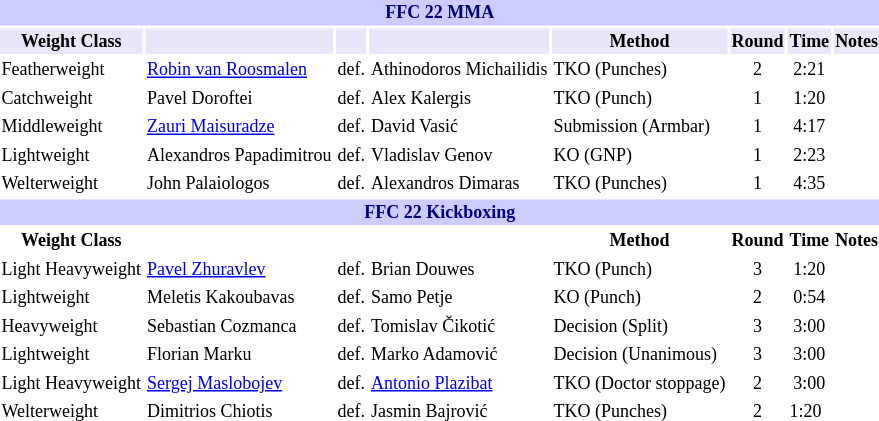<table class="toccolours" style="font-size: 75%;">
<tr>
<th colspan="8" style="background-color: #ccf; color: #000080; text-align: center;"><strong>FFC 22 MMA</strong></th>
</tr>
<tr>
<th colspan="1" style="background-color: #E6E8FA; color: #000000; text-align: center;">Weight Class</th>
<th colspan="1" style="background-color: #E6E8FA; color: #000000; text-align: center;"></th>
<th colspan="1" style="background-color: #E6E8FA; color: #000000; text-align: center;"></th>
<th colspan="1" style="background-color: #E6E8FA; color: #000000; text-align: center;"></th>
<th colspan="1" style="background-color: #E6E8FA; color: #000000; text-align: center;">Method</th>
<th colspan="1" style="background-color: #E6E8FA; color: #000000; text-align: center;">Round</th>
<th colspan="1" style="background-color: #E6E8FA; color: #000000; text-align: center;">Time</th>
<th colspan="1" style="background-color: #E6E8FA; color: #000000; text-align: center;">Notes</th>
</tr>
<tr>
<td>Featherweight</td>
<td><a href='#'>Robin van Roosmalen</a></td>
<td>def.</td>
<td>Athinodoros Michailidis</td>
<td>TKO (Punches)</td>
<td align="center">2</td>
<td align="center">2:21</td>
<td></td>
</tr>
<tr>
<td>Catchweight</td>
<td>Pavel Doroftei</td>
<td>def.</td>
<td>Alex Kalergis</td>
<td>TKO (Punch)</td>
<td align="center">1</td>
<td align="center">1:20</td>
<td></td>
</tr>
<tr>
<td>Middleweight</td>
<td><a href='#'>Zauri Maisuradze</a></td>
<td>def.</td>
<td>David Vasić</td>
<td>Submission (Armbar)</td>
<td align="center">1</td>
<td align="center">4:17</td>
<td></td>
</tr>
<tr>
<td>Lightweight</td>
<td>Alexandros Papadimitrou</td>
<td>def.</td>
<td>Vladislav Genov</td>
<td>KO (GNP)</td>
<td align="center">1</td>
<td align="center">2:23</td>
<td></td>
</tr>
<tr>
<td>Welterweight</td>
<td>John Palaiologos</td>
<td>def.</td>
<td>Alexandros Dimaras</td>
<td>TKO (Punches)</td>
<td align="center">1</td>
<td align="center">4:35</td>
<td></td>
</tr>
<tr>
<th colspan="8" style="background-color: #ccf; color: #000080; text-align: center;"><strong>FFC 22 Kickboxing</strong></th>
</tr>
<tr>
<th colspan="1">Weight Class</th>
<th colspan="1"></th>
<th colspan="1"></th>
<th colspan="1"></th>
<th colspan="1">Method</th>
<th colspan="1">Round</th>
<th colspan="1">Time</th>
<th colspan="1">Notes</th>
</tr>
<tr>
<td>Light Heavyweight</td>
<td><a href='#'>Pavel Zhuravlev</a></td>
<td>def.</td>
<td>Brian Douwes</td>
<td>TKO (Punch)</td>
<td align="center">3</td>
<td align="center">1:20</td>
<td></td>
</tr>
<tr>
<td>Lightweight</td>
<td>Meletis Kakoubavas</td>
<td>def.</td>
<td>Samo Petje</td>
<td>KO (Punch)</td>
<td align="center">2</td>
<td align="center">0:54</td>
<td></td>
</tr>
<tr>
<td>Heavyweight</td>
<td>Sebastian Cozmanca</td>
<td>def.</td>
<td>Tomislav Čikotić</td>
<td>Decision (Split)</td>
<td align="center">3</td>
<td align="center">3:00</td>
<td></td>
</tr>
<tr>
<td>Lightweight</td>
<td>Florian Marku</td>
<td>def.</td>
<td>Marko Adamović</td>
<td>Decision (Unanimous)</td>
<td align="center">3</td>
<td align="center">3:00</td>
<td></td>
</tr>
<tr>
<td>Light Heavyweight</td>
<td><a href='#'>Sergej Maslobojev</a></td>
<td>def.</td>
<td><a href='#'>Antonio Plazibat</a></td>
<td>TKO (Doctor stoppage)</td>
<td align="center">2</td>
<td align="center">3:00</td>
<td></td>
</tr>
<tr>
<td>Welterweight</td>
<td>Dimitrios Chiotis</td>
<td>def.</td>
<td>Jasmin Bajrović</td>
<td>TKO (Punches)</td>
<td align=center>2</td>
<td>1:20</td>
<td></td>
</tr>
<tr>
</tr>
</table>
